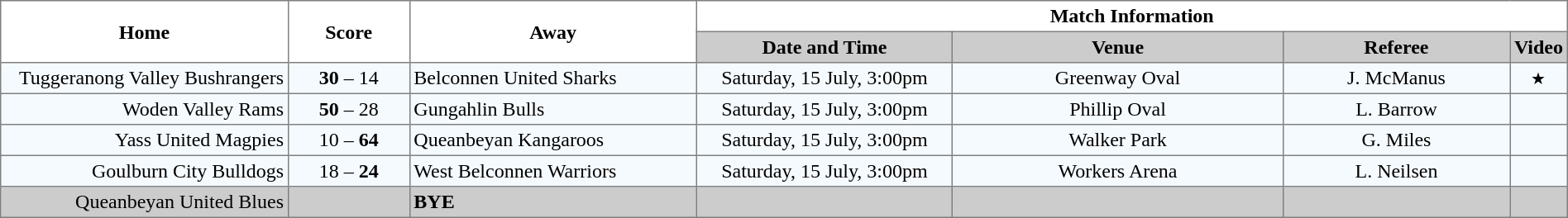<table border="1" cellpadding="3" cellspacing="0" width="100%" style="border-collapse:collapse;  text-align:center;">
<tr>
<th rowspan="2" width="19%">Home</th>
<th rowspan="2" width="8%">Score</th>
<th rowspan="2" width="19%">Away</th>
<th colspan="4">Match Information</th>
</tr>
<tr style="background:#CCCCCC">
<th width="17%">Date and Time</th>
<th width="22%">Venue</th>
<th width="50%">Referee</th>
<th>Video</th>
</tr>
<tr style="text-align:center; background:#f5faff;">
<td align="right">Tuggeranong Valley Bushrangers </td>
<td><strong>30</strong> – 14</td>
<td align="left"> Belconnen United Sharks</td>
<td>Saturday, 15 July, 3:00pm</td>
<td>Greenway Oval</td>
<td>J. McManus</td>
<td><small>★</small></td>
</tr>
<tr style="text-align:center; background:#f5faff;">
<td align="right">Woden Valley Rams </td>
<td><strong>50</strong> – 28</td>
<td align="left"> Gungahlin Bulls</td>
<td>Saturday, 15 July, 3:00pm</td>
<td>Phillip Oval</td>
<td>L. Barrow</td>
<td></td>
</tr>
<tr style="text-align:center; background:#f5faff;">
<td align="right">Yass United Magpies </td>
<td>10 – <strong>64</strong></td>
<td align="left"> Queanbeyan Kangaroos</td>
<td>Saturday, 15 July, 3:00pm</td>
<td>Walker Park</td>
<td>G. Miles</td>
<td></td>
</tr>
<tr style="text-align:center; background:#f5faff;">
<td align="right">Goulburn City Bulldogs </td>
<td>18 – <strong>24</strong></td>
<td align="left"> West Belconnen Warriors</td>
<td>Saturday, 15 July, 3:00pm</td>
<td>Workers Arena</td>
<td>L. Neilsen</td>
<td></td>
</tr>
<tr style="text-align:center; background:#CCCCCC;">
<td align="right">Queanbeyan United Blues </td>
<td></td>
<td align="left"><strong>BYE</strong></td>
<td></td>
<td></td>
<td></td>
<td></td>
</tr>
</table>
